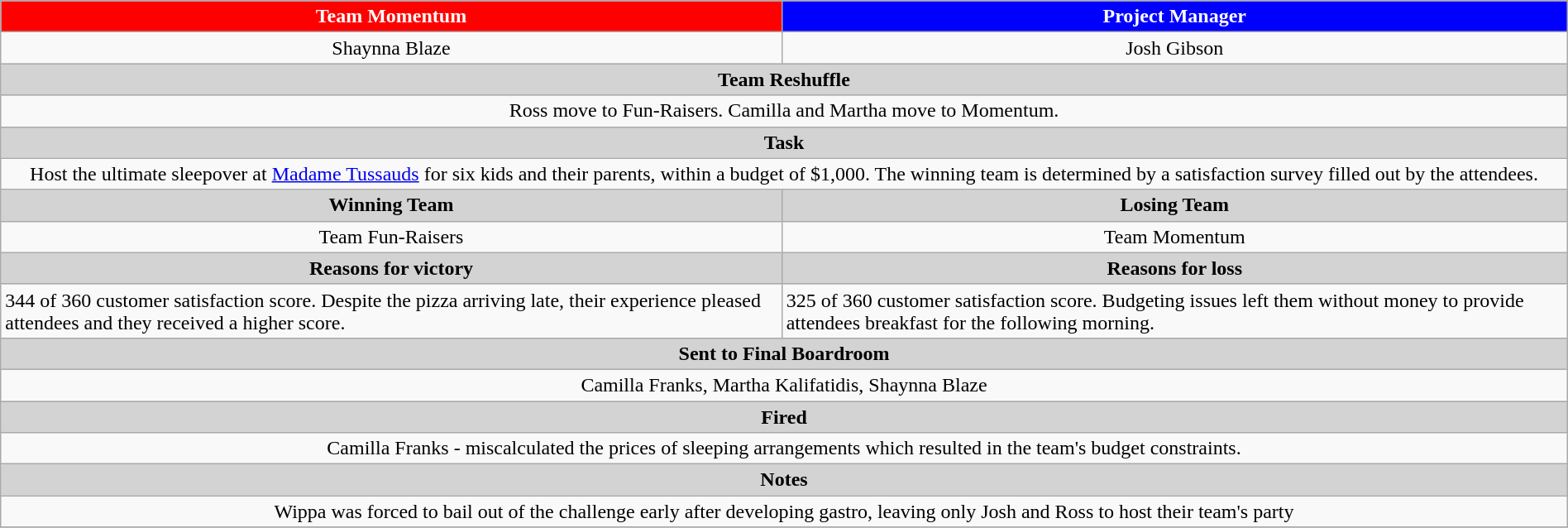<table class="wikitable" style="text-align: center; width:100%">
<tr>
<th style="text-align:center; background:red;color:white">Team Momentum </th>
<th style="text-align:center; background:blue;color:white"> Project Manager</th>
</tr>
<tr>
<td>Shaynna Blaze</td>
<td>Josh Gibson</td>
</tr>
<tr>
<th colspan="2" style="text-align:center; background:lightgrey;">Team Reshuffle</th>
</tr>
<tr>
<td colspan="2">Ross move to Fun-Raisers. Camilla and Martha move to Momentum.</td>
</tr>
<tr>
<th colspan="2" style="text-align:center; background:lightgrey;">Task</th>
</tr>
<tr>
<td colspan="2">Host the ultimate sleepover at <a href='#'>Madame Tussauds</a> for six kids and their parents, within a budget of $1,000. The winning team is determined by a satisfaction survey filled out by the attendees.</td>
</tr>
<tr>
<th style="text-align:center; background:lightgrey;">Winning Team</th>
<th style="text-align:center; background:lightgrey;">Losing Team</th>
</tr>
<tr>
<td>Team Fun-Raisers</td>
<td>Team Momentum</td>
</tr>
<tr>
<th style="text-align:center; background:lightgrey;">Reasons for victory</th>
<th style="text-align:center; background:lightgrey;">Reasons for loss</th>
</tr>
<tr style="text-align: left; ">
<td>344 of 360 customer satisfaction score. Despite the pizza arriving late, their experience pleased attendees and they received a higher score.</td>
<td>325 of 360 customer satisfaction score. Budgeting issues left them without money to provide attendees breakfast for the following morning.</td>
</tr>
<tr>
<th colspan="2" style="text-align:center; background:lightgrey;">Sent to Final Boardroom</th>
</tr>
<tr>
<td colspan="2">Camilla Franks, Martha Kalifatidis, Shaynna Blaze</td>
</tr>
<tr>
<th colspan="2" style="text-align:center; background:lightgrey;">Fired</th>
</tr>
<tr>
<td colspan="2">Camilla Franks - miscalculated the prices of sleeping arrangements which resulted in the team's budget constraints.</td>
</tr>
<tr>
<th colspan="2" style="text-align:center; background:lightgrey;">Notes</th>
</tr>
<tr>
<td colspan="2">Wippa was forced to bail out of the challenge early after developing gastro, leaving only Josh and Ross to host their team's party</td>
</tr>
<tr>
</tr>
</table>
